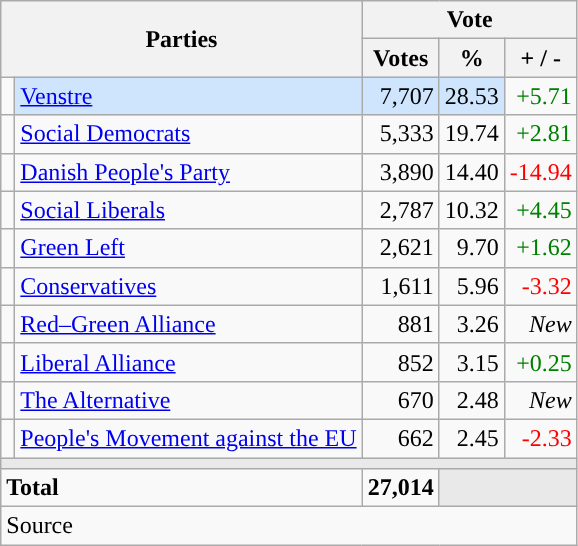<table class="wikitable" style="text-align:right;">
<tr>
<th style="text-align:centre;" rowspan="2" colspan="2" width="225">Parties</th>
<th colspan="3">Vote</th>
</tr>
<tr>
<th width="15">Votes</th>
<th width="15">%</th>
<th width="15">+ / -</th>
</tr>
<tr>
<td width="2" style="color:inherit;background:"></td>
<td bgcolor=#cfe5fe   align="left"><a href='#'>Venstre</a></td>
<td bgcolor=#cfe5fe>7,707</td>
<td bgcolor=#cfe5fe>28.53</td>
<td style=color:green;>+5.71</td>
</tr>
<tr>
<td width="2" style="color:inherit;background:"></td>
<td align="left"><a href='#'>Social Democrats</a></td>
<td>5,333</td>
<td>19.74</td>
<td style=color:green;>+2.81</td>
</tr>
<tr>
<td width="2" style="color:inherit;background:"></td>
<td align="left"><a href='#'>Danish People's Party</a></td>
<td>3,890</td>
<td>14.40</td>
<td style=color:red;>-14.94</td>
</tr>
<tr>
<td width="2" style="color:inherit;background:"></td>
<td align="left"><a href='#'>Social Liberals</a></td>
<td>2,787</td>
<td>10.32</td>
<td style=color:green;>+4.45</td>
</tr>
<tr>
<td width="2" style="color:inherit;background:"></td>
<td align="left"><a href='#'>Green Left</a></td>
<td>2,621</td>
<td>9.70</td>
<td style=color:green;>+1.62</td>
</tr>
<tr>
<td width="2" style="color:inherit;background:"></td>
<td align="left"><a href='#'>Conservatives</a></td>
<td>1,611</td>
<td>5.96</td>
<td style=color:red;>-3.32</td>
</tr>
<tr>
<td width="2" style="color:inherit;background:"></td>
<td align="left"><a href='#'>Red–Green Alliance</a></td>
<td>881</td>
<td>3.26</td>
<td><em>New</em></td>
</tr>
<tr>
<td width="2" style="color:inherit;background:"></td>
<td align="left"><a href='#'>Liberal Alliance</a></td>
<td>852</td>
<td>3.15</td>
<td style=color:green;>+0.25</td>
</tr>
<tr>
<td width="2" style="color:inherit;background:"></td>
<td align="left"><a href='#'>The Alternative</a></td>
<td>670</td>
<td>2.48</td>
<td><em>New</em></td>
</tr>
<tr>
<td width="2" style="color:inherit;background:"></td>
<td align="left"><a href='#'>People's Movement against the EU</a></td>
<td>662</td>
<td>2.45</td>
<td style=color:red;>-2.33</td>
</tr>
<tr>
<td colspan="7" bgcolor="#E9E9E9"></td>
</tr>
<tr>
<td align="left" colspan="2"><strong>Total</strong></td>
<td><strong>27,014</strong></td>
<td bgcolor="#E9E9E9" colspan="2"></td>
</tr>
<tr>
<td align="left" colspan="6">Source</td>
</tr>
</table>
